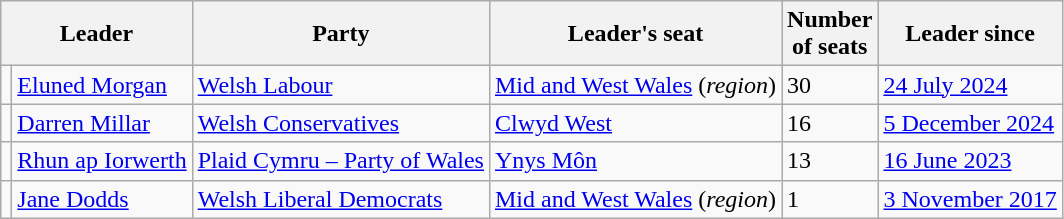<table class="wikitable">
<tr>
<th colspan="2">Leader</th>
<th>Party</th>
<th>Leader's seat</th>
<th>Number<br>of seats</th>
<th>Leader since</th>
</tr>
<tr>
<td></td>
<td><a href='#'>Eluned Morgan</a></td>
<td><a href='#'>Welsh Labour</a></td>
<td><a href='#'>Mid and West Wales</a> (<em>region</em>)</td>
<td>30</td>
<td><a href='#'>24 July 2024</a></td>
</tr>
<tr>
<td></td>
<td><a href='#'>Darren Millar</a></td>
<td><a href='#'>Welsh Conservatives</a></td>
<td><a href='#'>Clwyd West</a></td>
<td>16</td>
<td><a href='#'>5 December 2024</a></td>
</tr>
<tr>
<td></td>
<td><a href='#'>Rhun ap Iorwerth</a></td>
<td><a href='#'>Plaid Cymru – Party of Wales</a></td>
<td><a href='#'>Ynys Môn</a></td>
<td>13</td>
<td><a href='#'>16 June 2023</a></td>
</tr>
<tr>
<td></td>
<td><a href='#'>Jane Dodds</a></td>
<td><a href='#'>Welsh Liberal Democrats</a></td>
<td><a href='#'>Mid and West Wales</a> (<em>region</em>)</td>
<td>1</td>
<td><a href='#'>3 November 2017</a></td>
</tr>
</table>
